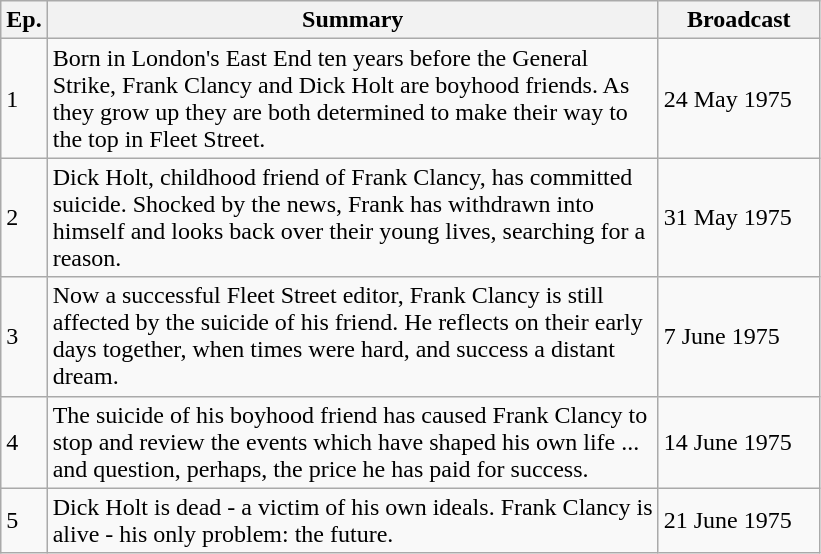<table class="wikitable">
<tr>
<th scope="col" style="width: 15px;">Ep.</th>
<th scope="col" style="width: 400px;">Summary</th>
<th scope="col" style="width: 100px;">Broadcast</th>
</tr>
<tr>
<td>1</td>
<td>Born in London's East End ten years before the General Strike, Frank Clancy and Dick Holt are boyhood friends. As they grow up they are both determined to make their way to the top in Fleet Street.</td>
<td>24 May 1975</td>
</tr>
<tr>
<td>2</td>
<td>Dick Holt, childhood friend of Frank Clancy, has committed suicide. Shocked by the news, Frank has withdrawn into himself and looks back over their young lives, searching for a reason.</td>
<td>31 May 1975</td>
</tr>
<tr>
<td>3</td>
<td>Now a successful Fleet Street editor, Frank Clancy is still affected by the suicide of his friend. He reflects on their early days together, when times were hard, and success a distant dream.</td>
<td>7 June 1975</td>
</tr>
<tr>
<td>4</td>
<td>The suicide of his boyhood friend has caused Frank Clancy to stop and review the events which have shaped his own life ... and question, perhaps, the price he has paid for success.</td>
<td>14 June 1975</td>
</tr>
<tr>
<td>5</td>
<td>Dick Holt is dead - a victim of his own ideals. Frank Clancy is alive - his only problem: the future.</td>
<td>21 June 1975</td>
</tr>
</table>
